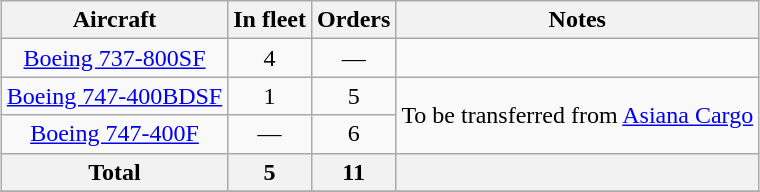<table class="wikitable" style="margin:0.5em auto;text-align:center">
<tr>
<th>Aircraft</th>
<th>In fleet</th>
<th>Orders</th>
<th>Notes</th>
</tr>
<tr>
<td><a href='#'>Boeing 737-800SF</a></td>
<td>4</td>
<td>—</td>
<td></td>
</tr>
<tr>
<td><a href='#'>Boeing 747-400BDSF</a></td>
<td>1</td>
<td>5</td>
<td rowspan="2">To be transferred from <a href='#'>Asiana Cargo</a></td>
</tr>
<tr>
<td><a href='#'>Boeing 747-400F</a></td>
<td>—</td>
<td>6</td>
</tr>
<tr>
<th>Total</th>
<th>5</th>
<th>11</th>
<th></th>
</tr>
<tr>
</tr>
</table>
